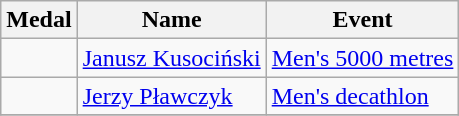<table class="wikitable sortable" style="font-size:100%">
<tr>
<th>Medal</th>
<th>Name</th>
<th>Event</th>
</tr>
<tr>
<td></td>
<td><a href='#'>Janusz Kusociński</a></td>
<td><a href='#'>Men's 5000 metres</a></td>
</tr>
<tr>
<td></td>
<td><a href='#'>Jerzy Pławczyk</a></td>
<td><a href='#'>Men's decathlon</a></td>
</tr>
<tr>
</tr>
</table>
